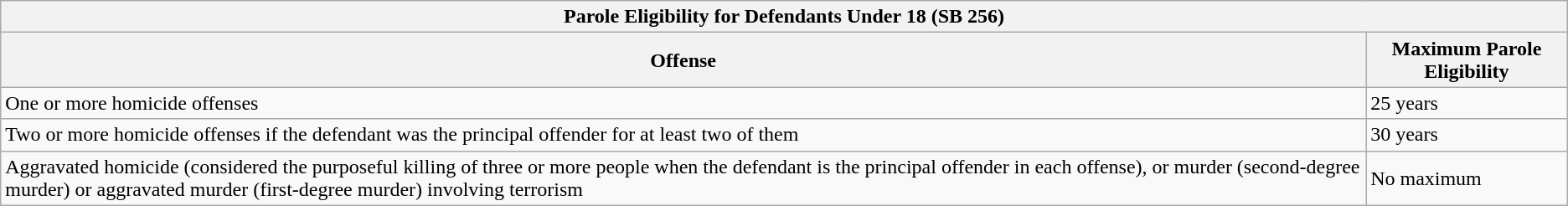<table class="wikitable">
<tr>
<th colspan="2">Parole Eligibility for Defendants Under 18 (SB 256)</th>
</tr>
<tr>
<th>Offense</th>
<th>Maximum Parole Eligibility</th>
</tr>
<tr>
<td>One or more homicide offenses</td>
<td>25 years</td>
</tr>
<tr>
<td>Two or more homicide offenses if the defendant was the principal offender for at least two of them</td>
<td>30 years</td>
</tr>
<tr>
<td>Aggravated homicide (considered the purposeful killing of three or more people when the defendant is the principal offender in each offense), or murder (second-degree murder) or aggravated murder (first-degree murder) involving terrorism</td>
<td>No maximum</td>
</tr>
</table>
